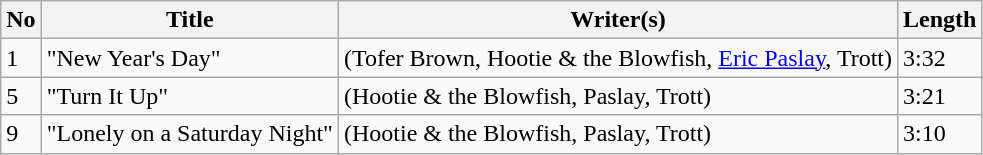<table class="wikitable">
<tr>
<th>No</th>
<th>Title</th>
<th>Writer(s)</th>
<th>Length</th>
</tr>
<tr>
<td>1</td>
<td>"New Year's Day"</td>
<td>(Tofer Brown, Hootie & the Blowfish, <a href='#'>Eric Paslay</a>, Trott)</td>
<td>3:32</td>
</tr>
<tr>
<td>5</td>
<td>"Turn It Up"</td>
<td>(Hootie & the Blowfish, Paslay, Trott)</td>
<td>3:21</td>
</tr>
<tr>
<td>9</td>
<td>"Lonely on a Saturday Night"</td>
<td>(Hootie & the Blowfish, Paslay, Trott)</td>
<td>3:10</td>
</tr>
</table>
